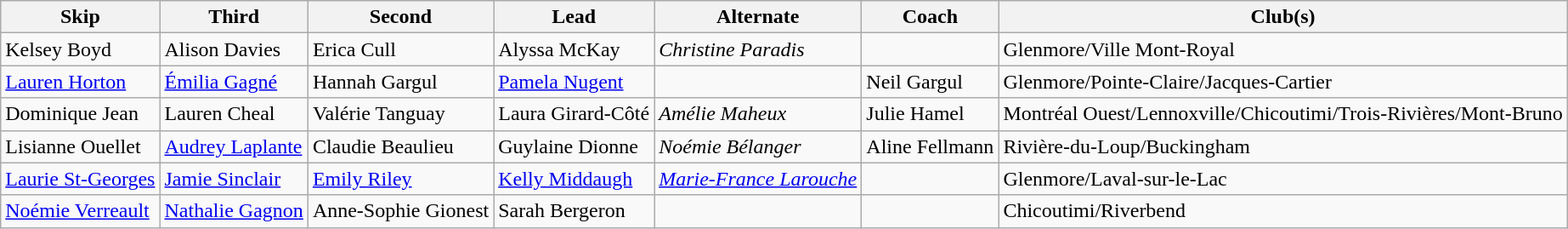<table class="wikitable">
<tr>
<th scope="col">Skip</th>
<th scope="col">Third</th>
<th scope="col">Second</th>
<th scope="col">Lead</th>
<th scope="col">Alternate</th>
<th scope="col">Coach</th>
<th scope="col">Club(s)</th>
</tr>
<tr>
<td>Kelsey Boyd</td>
<td>Alison Davies</td>
<td>Erica Cull</td>
<td>Alyssa McKay</td>
<td><em>Christine Paradis</em></td>
<td></td>
<td>Glenmore/Ville Mont-Royal</td>
</tr>
<tr>
<td><a href='#'>Lauren Horton</a></td>
<td><a href='#'>Émilia Gagné</a></td>
<td>Hannah Gargul</td>
<td><a href='#'>Pamela Nugent</a></td>
<td></td>
<td>Neil Gargul</td>
<td>Glenmore/Pointe-Claire/Jacques-Cartier</td>
</tr>
<tr>
<td>Dominique Jean</td>
<td>Lauren Cheal</td>
<td>Valérie Tanguay</td>
<td>Laura Girard-Côté</td>
<td><em>Amélie Maheux</em></td>
<td>Julie Hamel</td>
<td>Montréal Ouest/Lennoxville/Chicoutimi/Trois-Rivières/Mont-Bruno</td>
</tr>
<tr>
<td>Lisianne Ouellet</td>
<td><a href='#'>Audrey Laplante</a></td>
<td>Claudie Beaulieu</td>
<td>Guylaine Dionne</td>
<td><em>Noémie Bélanger</em></td>
<td>Aline Fellmann</td>
<td>Rivière-du-Loup/Buckingham</td>
</tr>
<tr>
<td><a href='#'>Laurie St-Georges</a></td>
<td><a href='#'>Jamie Sinclair</a></td>
<td><a href='#'>Emily Riley</a></td>
<td><a href='#'>Kelly Middaugh</a></td>
<td><em><a href='#'>Marie-France Larouche</a></em></td>
<td></td>
<td>Glenmore/Laval-sur-le-Lac</td>
</tr>
<tr>
<td><a href='#'>Noémie Verreault</a></td>
<td><a href='#'>Nathalie Gagnon</a></td>
<td>Anne-Sophie Gionest</td>
<td>Sarah Bergeron</td>
<td></td>
<td></td>
<td>Chicoutimi/Riverbend</td>
</tr>
</table>
